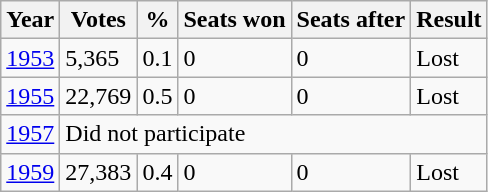<table class="wikitable">
<tr>
<th>Year</th>
<th>Votes</th>
<th>%</th>
<th>Seats won</th>
<th>Seats after</th>
<th>Result</th>
</tr>
<tr>
<td><a href='#'>1953</a></td>
<td>5,365</td>
<td>0.1</td>
<td>0</td>
<td>0</td>
<td>Lost</td>
</tr>
<tr>
<td><a href='#'>1955</a></td>
<td>22,769</td>
<td>0.5</td>
<td>0</td>
<td>0</td>
<td>Lost</td>
</tr>
<tr>
<td><a href='#'>1957</a></td>
<td colspan="5">Did not participate</td>
</tr>
<tr>
<td><a href='#'>1959</a></td>
<td>27,383</td>
<td>0.4</td>
<td>0</td>
<td>0</td>
<td>Lost</td>
</tr>
</table>
